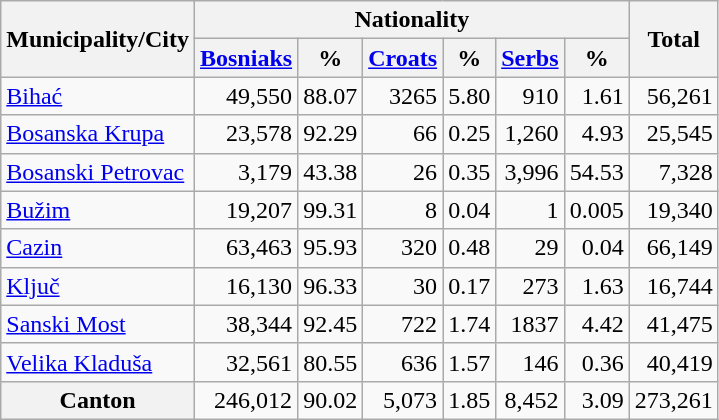<table class="wikitable" style="text-align:right;">
<tr>
<th rowspan="2">Municipality/City</th>
<th colspan="6">Nationality</th>
<th rowspan="2">Total</th>
</tr>
<tr>
<th><a href='#'>Bosniaks</a></th>
<th>%</th>
<th><a href='#'>Croats</a></th>
<th>%</th>
<th><a href='#'>Serbs</a></th>
<th>%</th>
</tr>
<tr>
<td style="text-align:left;"><a href='#'>Bihać</a></td>
<td>49,550</td>
<td>88.07</td>
<td>3265</td>
<td>5.80</td>
<td>910</td>
<td>1.61</td>
<td>56,261</td>
</tr>
<tr>
<td style="text-align:left;"><a href='#'>Bosanska Krupa</a></td>
<td>23,578</td>
<td>92.29</td>
<td>66</td>
<td>0.25</td>
<td>1,260</td>
<td>4.93</td>
<td>25,545</td>
</tr>
<tr>
<td style="text-align:left;"><a href='#'>Bosanski Petrovac</a></td>
<td>3,179</td>
<td>43.38</td>
<td>26</td>
<td>0.35</td>
<td>3,996</td>
<td>54.53</td>
<td>7,328</td>
</tr>
<tr>
<td style="text-align:left;"><a href='#'>Bužim</a></td>
<td>19,207</td>
<td>99.31</td>
<td>8</td>
<td>0.04</td>
<td>1</td>
<td>0.005</td>
<td>19,340</td>
</tr>
<tr>
<td style="text-align:left;"><a href='#'>Cazin</a></td>
<td>63,463</td>
<td>95.93</td>
<td>320</td>
<td>0.48</td>
<td>29</td>
<td>0.04</td>
<td>66,149</td>
</tr>
<tr>
<td style="text-align:left;"><a href='#'>Ključ</a></td>
<td>16,130</td>
<td>96.33</td>
<td>30</td>
<td>0.17</td>
<td>273</td>
<td>1.63</td>
<td>16,744</td>
</tr>
<tr>
<td style="text-align:left;"><a href='#'>Sanski Most</a></td>
<td>38,344</td>
<td>92.45</td>
<td>722</td>
<td>1.74</td>
<td>1837</td>
<td>4.42</td>
<td>41,475</td>
</tr>
<tr>
<td style="text-align:left;"><a href='#'>Velika Kladuša</a></td>
<td>32,561</td>
<td>80.55</td>
<td>636</td>
<td>1.57</td>
<td>146</td>
<td>0.36</td>
<td>40,419</td>
</tr>
<tr>
<th>Canton</th>
<td>246,012</td>
<td>90.02</td>
<td>5,073</td>
<td>1.85</td>
<td>8,452</td>
<td>3.09</td>
<td>273,261</td>
</tr>
</table>
